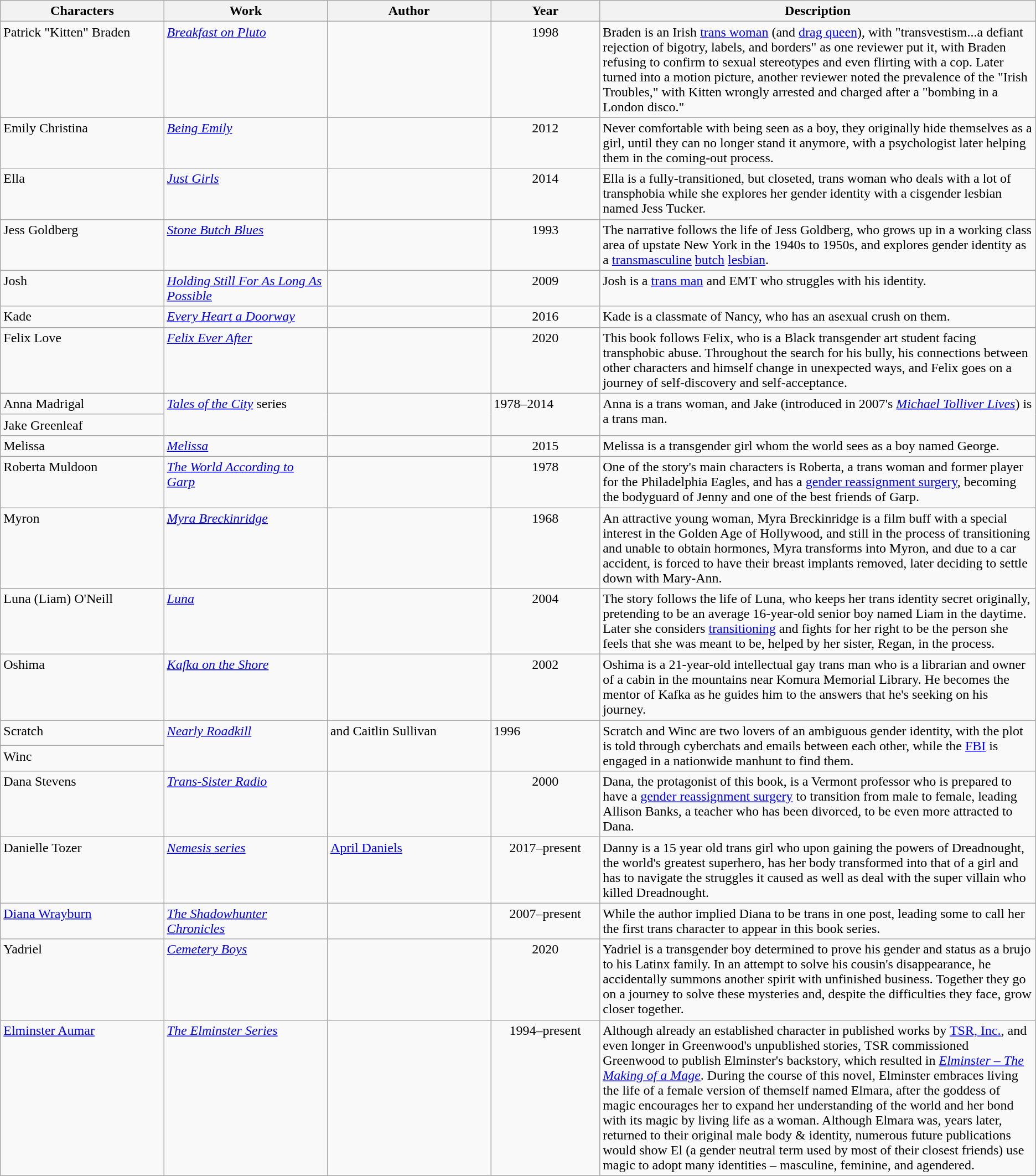<table class="wikitable sortable collapsible">
<tr>
<th width="15%">Characters</th>
<th width="15%">Work</th>
<th width="15%">Author</th>
<th width="10%">Year</th>
<th width="40%">Description</th>
</tr>
<tr valign="top">
<td>Patrick "Kitten" Braden</td>
<td><em><a href='#'>Breakfast on Pluto</a></em></td>
<td></td>
<td align="center">1998</td>
<td>Braden is an Irish <a href='#'>trans woman</a> (and <a href='#'>drag queen</a>), with "transvestism...a defiant rejection of bigotry, labels, and borders" as one reviewer put it, with Braden refusing to confirm to sexual stereotypes and even flirting with a cop. Later turned into a motion picture, another reviewer noted the prevalence of the "Irish Troubles," with Kitten wrongly arrested and charged after a "bombing in a London disco."</td>
</tr>
<tr valign="top">
<td>Emily Christina</td>
<td><em><a href='#'>Being Emily</a></em></td>
<td></td>
<td align="center">2012</td>
<td>Never comfortable with being seen as a boy, they originally hide themselves as a girl, until they can no longer stand it anymore, with a psychologist later helping them in the coming-out process.</td>
</tr>
<tr valign="top">
<td>Ella</td>
<td><em><a href='#'>Just Girls</a></em></td>
<td></td>
<td align="center">2014</td>
<td>Ella is a fully-transitioned, but closeted, trans woman who deals with a lot of transphobia while she explores her gender identity with a cisgender lesbian named Jess Tucker.</td>
</tr>
<tr valign="top">
<td>Jess Goldberg</td>
<td><em><a href='#'>Stone Butch Blues</a></em></td>
<td></td>
<td align="center">1993</td>
<td>The narrative follows the life of Jess Goldberg, who grows up in a working class area of upstate New York in the 1940s to 1950s, and explores gender identity as a <a href='#'>transmasculine</a> <a href='#'>butch</a> <a href='#'>lesbian</a>.</td>
</tr>
<tr valign="top">
<td>Josh</td>
<td><em><a href='#'>Holding Still For As Long As Possible</a></em></td>
<td></td>
<td align="center">2009</td>
<td>Josh is a <a href='#'>trans man</a> and EMT who struggles with his identity.</td>
</tr>
<tr valign="top">
<td>Kade</td>
<td><em><a href='#'>Every Heart a Doorway</a></em></td>
<td></td>
<td align="center">2016</td>
<td>Kade is a classmate of Nancy, who has an asexual crush on them.</td>
</tr>
<tr valign="top">
<td>Felix Love</td>
<td><em><a href='#'>Felix Ever After</a></em></td>
<td></td>
<td align="center">2020</td>
<td>This book follows Felix, who is a Black transgender art student facing transphobic abuse. Throughout the search for his bully, his connections between other characters and himself change in unexpected ways, and Felix goes on a journey of self-discovery and self-acceptance.</td>
</tr>
<tr valign="top">
<td>Anna Madrigal</td>
<td rowspan="2"><em><a href='#'>Tales of the City</a></em> series</td>
<td rowspan="2"></td>
<td rowspan="2">1978–2014</td>
<td rowspan="2">Anna is a trans woman, and Jake (introduced in 2007's <em><a href='#'>Michael Tolliver Lives</a></em>) is a trans man.</td>
</tr>
<tr valign="top">
<td>Jake Greenleaf</td>
</tr>
<tr valign="top">
<td>Melissa</td>
<td><em><a href='#'>Melissa</a></em></td>
<td></td>
<td align="center">2015</td>
<td>Melissa is a transgender girl whom the world sees as a boy named George.</td>
</tr>
<tr valign="top">
<td>Roberta Muldoon</td>
<td><em><a href='#'>The World According to Garp</a></em></td>
<td></td>
<td align="center">1978</td>
<td>One of the story's main characters is Roberta, a trans woman and former player for the Philadelphia Eagles, and has a <a href='#'>gender reassignment surgery</a>, becoming the bodyguard of Jenny and one of the best friends of Garp.</td>
</tr>
<tr valign="top">
<td>Myron</td>
<td><em><a href='#'>Myra Breckinridge</a></em></td>
<td></td>
<td align="center">1968</td>
<td>An attractive young woman, Myra Breckinridge is a film buff with a special interest in the Golden Age of Hollywood, and still in the process of transitioning and unable to obtain hormones, Myra transforms into Myron, and due to a car accident, is forced to have their breast implants removed, later deciding to settle down with Mary-Ann.</td>
</tr>
<tr valign="top">
<td>Luna (Liam) O'Neill</td>
<td><em><a href='#'>Luna</a></em></td>
<td></td>
<td align="center">2004</td>
<td>The story follows the life of Luna, who keeps her trans identity secret originally, pretending to be an average 16-year-old senior boy named Liam in the daytime. Later she considers <a href='#'>transitioning</a> and fights for her right to be the person she feels that she was meant to be, helped by her sister, Regan, in the process.</td>
</tr>
<tr valign="top">
<td>Oshima</td>
<td><em><a href='#'>Kafka on the Shore</a></em></td>
<td></td>
<td align="center">2002</td>
<td>Oshima is a 21-year-old intellectual gay trans man who is a librarian and owner of a cabin in the mountains near Komura Memorial Library. He becomes the mentor of Kafka as he guides him to the answers that he's seeking on his journey.</td>
</tr>
<tr valign="top">
<td>Scratch</td>
<td rowspan="2"><em><a href='#'>Nearly Roadkill</a></em></td>
<td rowspan="2"> and Caitlin Sullivan</td>
<td rowspan="2">1996</td>
<td rowspan="2">Scratch and Winc are two lovers of an ambiguous gender identity, with the plot is told through cyberchats and emails between each other, while the <a href='#'>FBI</a> is engaged in a nationwide manhunt to find them.</td>
</tr>
<tr valign="top">
<td>Winc</td>
</tr>
<tr valign="top">
<td>Dana Stevens</td>
<td><em><a href='#'>Trans-Sister Radio</a></em></td>
<td></td>
<td align="center">2000</td>
<td>Dana, the protagonist of this book, is a Vermont professor who is prepared to have a <a href='#'>gender reassignment surgery</a> to transition from male to female, leading Allison Banks, a teacher who has been divorced, to be even more attracted to Dana.</td>
</tr>
<tr valign="top">
<td>Danielle Tozer</td>
<td><em><a href='#'>Nemesis series</a></em></td>
<td><a href='#'>April Daniels</a></td>
<td align="center">2017–present</td>
<td>Danny is a 15 year old trans girl who upon gaining the powers of Dreadnought, the world's greatest superhero, has her body transformed into that of a girl and has to navigate the struggles it caused as well as deal with the super villain who killed Dreadnought.</td>
</tr>
<tr valign="top">
<td><a href='#'>Diana Wrayburn</a></td>
<td> <em><a href='#'>The Shadowhunter Chronicles</a></em></td>
<td></td>
<td align="center">2007–present</td>
<td>While the author implied Diana to be trans in one post, leading some to call her the first trans character to appear in this book series.</td>
</tr>
<tr valign="top">
<td>Yadriel</td>
<td><em><a href='#'>Cemetery Boys</a></em></td>
<td></td>
<td align="center">2020</td>
<td>Yadriel is a transgender boy determined to prove his gender and status as a brujo to his Latinx family. In an attempt to solve his cousin's disappearance, he accidentally summons another spirit with unfinished business. Together they go on a journey to solve these mysteries and, despite the difficulties they face, grow closer together.</td>
</tr>
<tr valign="top">
<td><a href='#'>Elminster Aumar</a></td>
<td><em><a href='#'>The Elminster Series</a></em></td>
<td></td>
<td align="center">1994–present</td>
<td>Although already an established character in published works by <a href='#'>TSR, Inc.</a>, and even longer in Greenwood's unpublished stories, TSR commissioned Greenwood to publish Elminster's backstory, which resulted in <em><a href='#'>Elminster – The Making of a Mage</a></em>. During the course of this novel, Elminster embraces living the life of a female version of themself named Elmara, after the goddess of magic encourages her to expand her understanding of the world and her bond with its magic by living life as a woman. Although Elmara was, years later, returned to their original male body & identity, numerous future publications would show El (a gender neutral term used by most of their closest friends) use magic to adopt many identities – masculine, feminine, and agendered.</td>
</tr>
</table>
